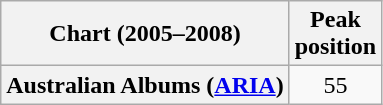<table class="wikitable plainrowheaders" style="text-align:center">
<tr>
<th scope="col">Chart (2005–2008)</th>
<th scope="col">Peak<br>position</th>
</tr>
<tr>
<th scope="row">Australian Albums (<a href='#'>ARIA</a>)</th>
<td>55</td>
</tr>
</table>
